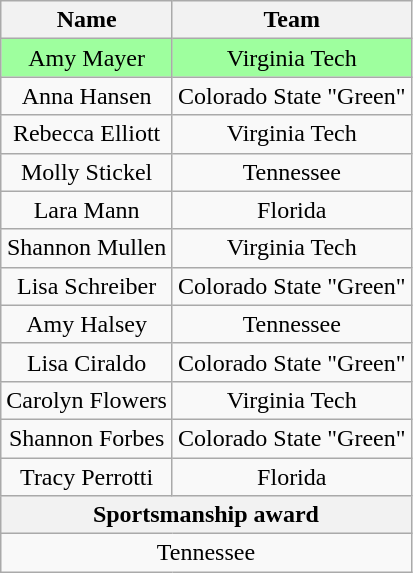<table class="wikitable" style="text-align:center">
<tr>
<th>Name</th>
<th>Team</th>
</tr>
<tr bgcolor="#9eff9e">
<td>Amy Mayer</td>
<td>Virginia Tech</td>
</tr>
<tr>
<td>Anna Hansen</td>
<td>Colorado State "Green"</td>
</tr>
<tr>
<td>Rebecca Elliott</td>
<td>Virginia Tech</td>
</tr>
<tr>
<td>Molly Stickel</td>
<td>Tennessee</td>
</tr>
<tr>
<td>Lara Mann</td>
<td>Florida</td>
</tr>
<tr>
<td>Shannon Mullen</td>
<td>Virginia Tech</td>
</tr>
<tr>
<td>Lisa Schreiber</td>
<td>Colorado State "Green"</td>
</tr>
<tr>
<td>Amy Halsey</td>
<td>Tennessee</td>
</tr>
<tr>
<td>Lisa Ciraldo</td>
<td>Colorado State "Green"</td>
</tr>
<tr>
<td>Carolyn Flowers</td>
<td>Virginia Tech</td>
</tr>
<tr>
<td>Shannon Forbes</td>
<td>Colorado State "Green"</td>
</tr>
<tr>
<td>Tracy Perrotti</td>
<td>Florida</td>
</tr>
<tr>
<th colspan="2">Sportsmanship award</th>
</tr>
<tr>
<td colspan="2">Tennessee</td>
</tr>
</table>
